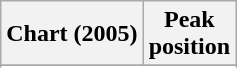<table class="wikitable sortable plainrowheaders" style="text-align:center">
<tr>
<th scope="col">Chart (2005)</th>
<th scope="col">Peak<br>position</th>
</tr>
<tr>
</tr>
<tr>
</tr>
</table>
